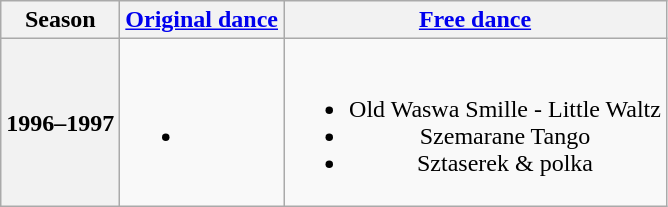<table class=wikitable style=text-align:center>
<tr>
<th>Season</th>
<th><a href='#'>Original dance</a></th>
<th><a href='#'>Free dance</a></th>
</tr>
<tr>
<th>1996–1997 <br> </th>
<td><br><ul><li></li></ul></td>
<td><br><ul><li>Old Waswa Smille - Little Waltz <br></li><li>Szemarane Tango <br></li><li>Sztaserek & polka <br></li></ul></td>
</tr>
</table>
